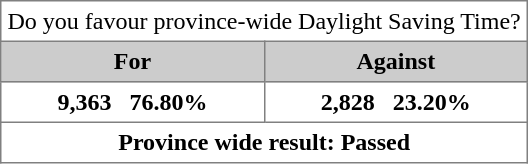<table border="1" cellpadding="4" cellspacing="0" style="border-collapse: collapse">
<tr>
<td colspan="4">Do you favour province-wide Daylight Saving Time?</td>
</tr>
<tr bgcolor="CCCCCC">
<td align="center"><strong>For</strong></td>
<td align="center"><strong>Against</strong></td>
</tr>
<tr>
<td align="center"><strong>9,363   76.80%</strong></td>
<td align="center"><strong>2,828   23.20%</strong></td>
</tr>
<tr>
<td align="center" colspan="2"><strong>Province wide result: Passed</strong></td>
</tr>
</table>
